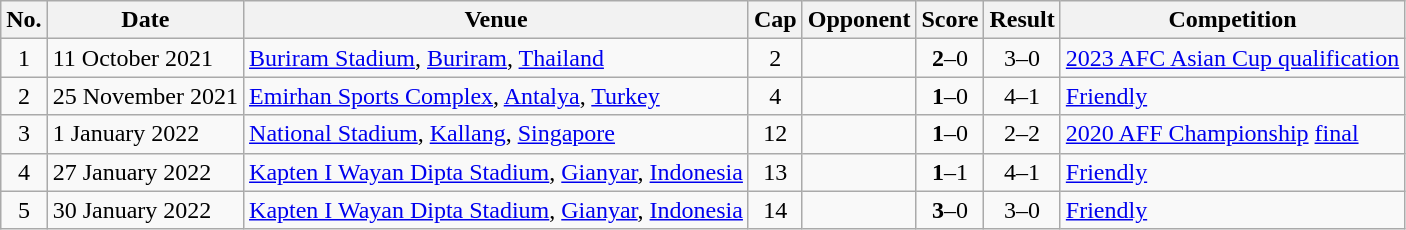<table class="wikitable sortable">
<tr>
<th scope=col>No.</th>
<th scope=col>Date</th>
<th scope=col>Venue</th>
<th scope=col>Cap</th>
<th scope=col>Opponent</th>
<th scope=col>Score</th>
<th scope=col>Result</th>
<th scope=col>Competition</th>
</tr>
<tr>
<td style="text-align:center">1</td>
<td>11 October 2021</td>
<td><a href='#'>Buriram Stadium</a>, <a href='#'>Buriram</a>, <a href='#'>Thailand</a></td>
<td align=center>2</td>
<td></td>
<td align=center><strong>2</strong>–0</td>
<td align=center>3–0</td>
<td><a href='#'>2023 AFC Asian Cup qualification</a></td>
</tr>
<tr>
<td style="text-align:center">2</td>
<td>25 November 2021</td>
<td><a href='#'>Emirhan Sports Complex</a>, <a href='#'>Antalya</a>, <a href='#'>Turkey</a></td>
<td align=center>4</td>
<td></td>
<td align=center><strong>1</strong>–0</td>
<td align=center>4–1</td>
<td><a href='#'>Friendly</a></td>
</tr>
<tr>
<td style="text-align:center">3</td>
<td>1 January 2022</td>
<td><a href='#'>National Stadium</a>, <a href='#'>Kallang</a>, <a href='#'>Singapore</a></td>
<td align=center>12</td>
<td></td>
<td align=center><strong>1</strong>–0</td>
<td align=center>2–2</td>
<td><a href='#'>2020 AFF Championship</a> <a href='#'>final</a></td>
</tr>
<tr>
<td style="text-align:center">4</td>
<td>27 January 2022</td>
<td><a href='#'>Kapten I Wayan Dipta Stadium</a>, <a href='#'>Gianyar</a>, <a href='#'>Indonesia</a></td>
<td align=center>13</td>
<td></td>
<td align=center><strong>1</strong>–1</td>
<td align="center">4–1</td>
<td><a href='#'>Friendly</a></td>
</tr>
<tr>
<td style="text-align:center">5</td>
<td>30 January 2022</td>
<td><a href='#'>Kapten I Wayan Dipta Stadium</a>, <a href='#'>Gianyar</a>, <a href='#'>Indonesia</a></td>
<td align="center">14</td>
<td></td>
<td align="center"><strong>3</strong>–0</td>
<td align=center>3–0</td>
<td><a href='#'>Friendly</a></td>
</tr>
</table>
